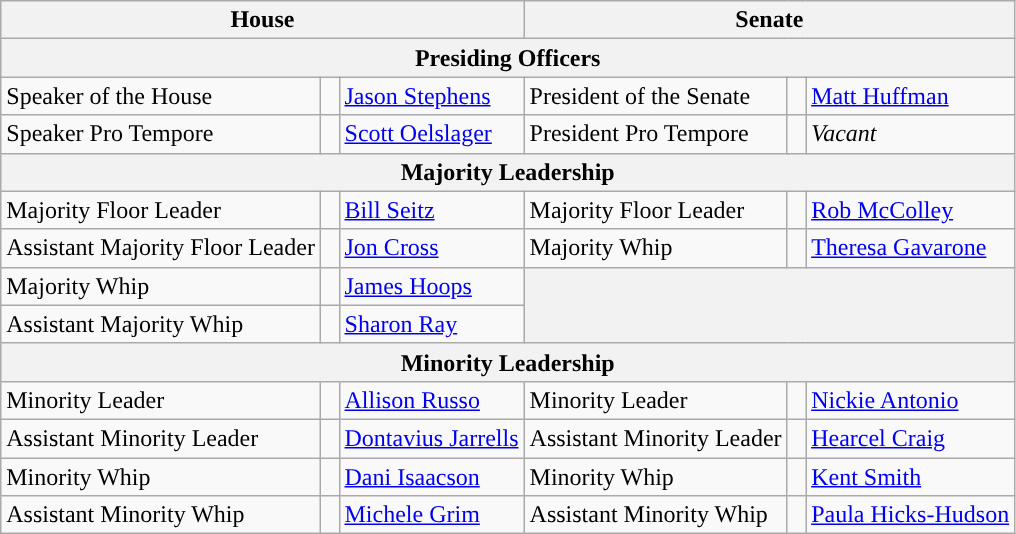<table class="wikitable">
<tr>
<th colspan="3">House</th>
<th colspan="4">Senate</th>
</tr>
<tr>
<th colspan="7" style="text-align:center; font-weight:bold; ">Presiding Officers</th>
</tr>
<tr>
<td>Speaker of the House</td>
<td style="width:5px; background:"></td>
<td><a href='#'>Jason Stephens</a></td>
<td colspan="2">President of the Senate</td>
<td style="width:5px; background:"></td>
<td><a href='#'>Matt Huffman</a></td>
</tr>
<tr>
<td>Speaker Pro Tempore</td>
<td style="width:5px; background:"></td>
<td><a href='#'>Scott Oelslager</a></td>
<td colspan="2">President Pro Tempore</td>
<td style="width:5px; background:"></td>
<td><em>Vacant</em></td>
</tr>
<tr>
<th colspan="7" style="text-align:center; font-weight:bold; ">Majority Leadership</th>
</tr>
<tr>
<td>Majority Floor Leader</td>
<td style="width:5px; background:"></td>
<td><a href='#'>Bill Seitz</a></td>
<td>Majority Floor Leader</td>
<td colspan="2" style="width:5px; background:"></td>
<td><a href='#'>Rob McColley</a></td>
</tr>
<tr>
<td>Assistant Majority Floor Leader</td>
<td style="width:5px; background:"></td>
<td><a href='#'>Jon Cross</a></td>
<td>Majority Whip</td>
<td colspan="2" style="width:5px; background:"></td>
<td><a href='#'>Theresa Gavarone</a></td>
</tr>
<tr>
<td>Majority Whip</td>
<td style="width:5px; background:"></td>
<td><a href='#'>James Hoops</a></td>
<th colspan="4" rowspan="2"></th>
</tr>
<tr>
<td>Assistant Majority Whip</td>
<td style="width:5px; background:"></td>
<td><a href='#'>Sharon Ray</a></td>
</tr>
<tr>
<th colspan="7" style="text-align:center; font-weight:bold; ">Minority Leadership</th>
</tr>
<tr>
<td>Minority Leader</td>
<td style="width:5px; background:"></td>
<td><a href='#'>Allison Russo</a></td>
<td>Minority Leader</td>
<td colspan="2" style="width:5px; background:"></td>
<td><a href='#'>Nickie Antonio</a></td>
</tr>
<tr>
<td>Assistant Minority Leader</td>
<td style="width:5px; background:"></td>
<td><a href='#'>Dontavius Jarrells</a></td>
<td>Assistant Minority Leader</td>
<td colspan="2" style="width:5px; background:"></td>
<td><a href='#'>Hearcel Craig</a></td>
</tr>
<tr>
<td>Minority Whip</td>
<td style="width:5px; background:"></td>
<td><a href='#'>Dani Isaacson</a></td>
<td>Minority Whip</td>
<td colspan="2" style="width:5px; background:"></td>
<td><a href='#'>Kent Smith</a></td>
</tr>
<tr>
<td>Assistant Minority Whip</td>
<td style="width:5px; background:"></td>
<td><a href='#'>Michele Grim</a></td>
<td>Assistant Minority Whip</td>
<td colspan="2" style="width:5px; background:"></td>
<td><a href='#'>Paula Hicks-Hudson</a></td>
</tr>
</table>
